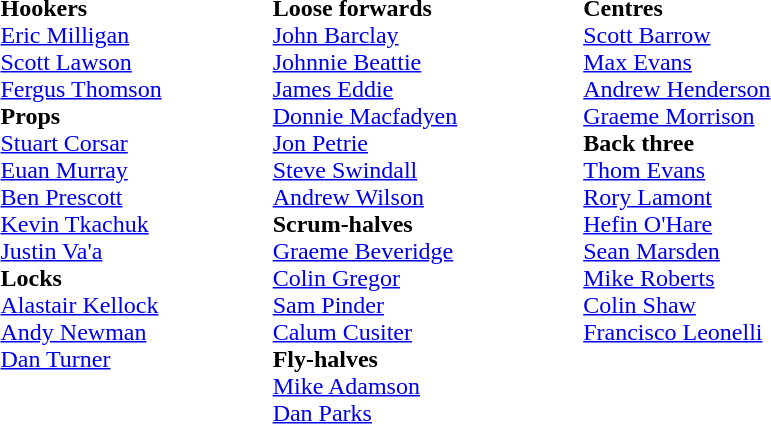<table class="toccolours" style="border-collapse:collapse">
<tr>
<td valign="top"></td>
<td width="20"> </td>
<td valign="top"><br><strong>Hookers</strong><br> <a href='#'>Eric Milligan</a><br>
 <a href='#'>Scott Lawson</a><br>
 <a href='#'>Fergus Thomson</a><br><strong>Props</strong><br> <a href='#'>Stuart Corsar</a><br>
 <a href='#'>Euan Murray</a><br>
 <a href='#'>Ben Prescott</a><br>
 <a href='#'>Kevin Tkachuk</a><br>
 <a href='#'>Justin Va'a</a><br><strong>Locks</strong><br> <a href='#'>Alastair Kellock</a><br>
 <a href='#'>Andy Newman</a><br>
 <a href='#'>Dan Turner</a><br></td>
<td width="70"> </td>
<td valign="top"><br><strong>Loose forwards</strong><br> <a href='#'>John Barclay</a><br>
 <a href='#'>Johnnie Beattie</a><br>
 <a href='#'>James Eddie</a><br>
 <a href='#'>Donnie Macfadyen</a><br>
 <a href='#'>Jon Petrie</a><br>
 <a href='#'>Steve Swindall</a><br>
 <a href='#'>Andrew Wilson</a><br><strong>Scrum-halves</strong><br> <a href='#'>Graeme Beveridge</a><br>
 <a href='#'>Colin Gregor</a><br>
 <a href='#'>Sam Pinder</a><br>
 <a href='#'>Calum Cusiter</a><br><strong>Fly-halves</strong><br> <a href='#'>Mike Adamson</a><br>
 <a href='#'>Dan Parks</a></td>
<td width="80"> </td>
<td valign="top"><br><strong>Centres</strong><br> <a href='#'>Scott Barrow</a><br>
 <a href='#'>Max Evans</a><br>
 <a href='#'>Andrew Henderson</a><br>
 <a href='#'>Graeme Morrison</a><br><strong>Back three</strong><br> <a href='#'>Thom Evans</a><br>
 <a href='#'>Rory Lamont</a><br>
 <a href='#'>Hefin O'Hare</a><br>
 <a href='#'>Sean Marsden</a><br>
 <a href='#'>Mike Roberts</a><br>
 <a href='#'>Colin Shaw</a><br>
 <a href='#'>Francisco Leonelli</a><br></td>
<td width="35"> </td>
<td valign="top"></td>
</tr>
</table>
